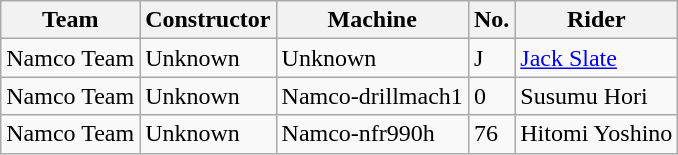<table class="wikitable">
<tr>
<th>Team</th>
<th>Constructor</th>
<th>Machine</th>
<th>No.</th>
<th>Rider</th>
</tr>
<tr>
<td>Namco Team</td>
<td>Unknown</td>
<td>Unknown</td>
<td>J</td>
<td><a href='#'>Jack Slate</a></td>
</tr>
<tr>
<td>Namco Team</td>
<td>Unknown</td>
<td>Namco-drillmach1</td>
<td>0</td>
<td>Susumu Hori</td>
</tr>
<tr>
<td>Namco Team</td>
<td>Unknown</td>
<td>Namco-nfr990h</td>
<td>76</td>
<td>Hitomi Yoshino</td>
</tr>
</table>
